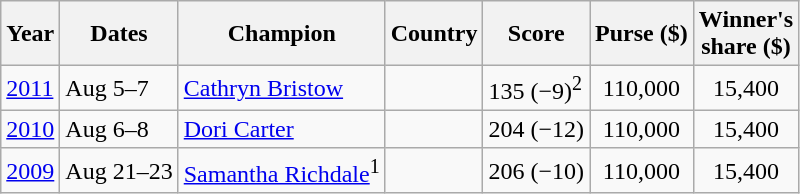<table class="wikitable">
<tr>
<th>Year</th>
<th>Dates</th>
<th>Champion</th>
<th>Country</th>
<th>Score</th>
<th>Purse ($)</th>
<th>Winner's<br>share ($)</th>
</tr>
<tr>
<td><a href='#'>2011</a></td>
<td>Aug 5–7</td>
<td><a href='#'>Cathryn Bristow</a></td>
<td></td>
<td>135 (−9)<sup>2</sup></td>
<td align=center>110,000</td>
<td align=center>15,400</td>
</tr>
<tr>
<td><a href='#'>2010</a></td>
<td>Aug 6–8</td>
<td><a href='#'>Dori Carter</a></td>
<td></td>
<td>204 (−12)</td>
<td align=center>110,000</td>
<td align=center>15,400</td>
</tr>
<tr>
<td><a href='#'>2009</a></td>
<td>Aug 21–23</td>
<td><a href='#'>Samantha Richdale</a><sup>1</sup></td>
<td></td>
<td>206 (−10)</td>
<td align=center>110,000</td>
<td align=center>15,400</td>
</tr>
</table>
